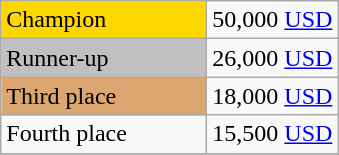<table class=wikitable>
<tr>
<td width="130" style="background:Gold">Champion</td>
<td>50,000 <a href='#'>USD</a></td>
</tr>
<tr>
<td width="130" style="background:Silver">Runner-up</td>
<td>26,000 <a href='#'>USD</a></td>
</tr>
<tr>
<td width="130" style="background:#dca671">Third place</td>
<td>18,000 <a href='#'>USD</a></td>
</tr>
<tr>
<td width="130">Fourth place</td>
<td>15,500 <a href='#'>USD</a></td>
</tr>
<tr>
</tr>
</table>
